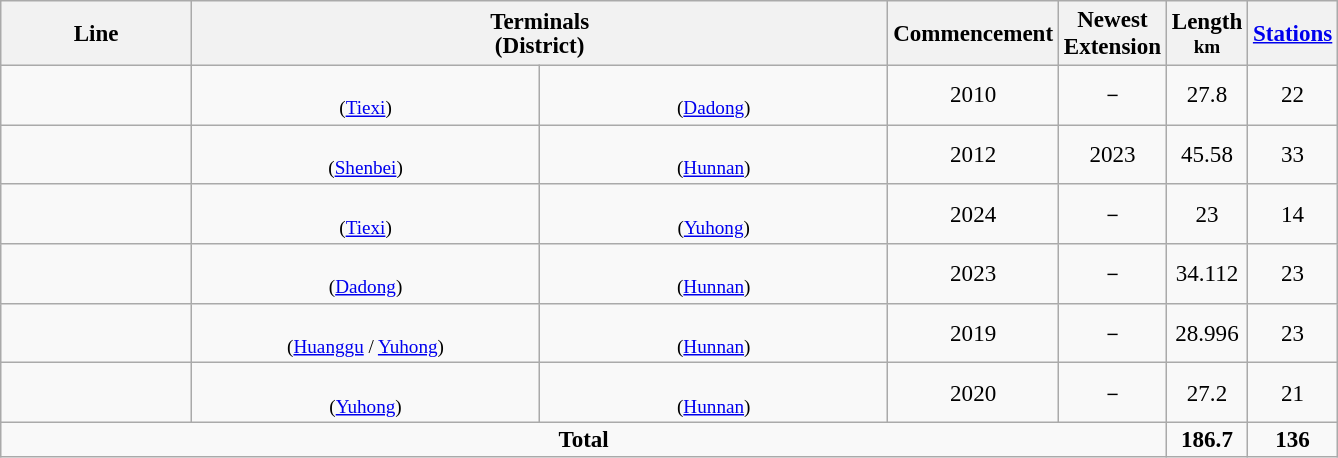<table class="wikitable sortable" style="cell-padding:1.5; font-size:96%; text-align:center;">
<tr>
<th data-sort-type="text"style="width:120px;">Line</th>
<th class="unsortable" colspan="2" style="width:450px; line-height:1.05">Terminals<br>(District)</th>
<th>Commencement</th>
<th>Newest<br>Extension</th>
<th style="line-height:1.05">Length<br><small>km</small></th>
<th style="line-height:1.05"><a href='#'>Stations</a></th>
</tr>
<tr>
<td style="text-align:center; line-height:1.05"></td>
<td style="text-align:center; width:225px; line-height:1.05"><strong></strong><br><small>(<a href='#'>Tiexi</a>)</small></td>
<td style="text-align:center; width:225px; line-height:1.05"><strong></strong><br><small>(<a href='#'>Dadong</a>)</small></td>
<td style="text-align:center; line-height:1.05">2010</td>
<td style="text-align:center; line-height:1.05">－</td>
<td style="text-align:center; line-height:1.05">27.8</td>
<td style="text-align:center; line-height:1.05">22</td>
</tr>
<tr>
<td style="text-align:center; line-height:1.05"></td>
<td style="text-align:center; width:225px; line-height:1.05"><strong></strong><br><small>(<a href='#'>Shenbei</a>)</small></td>
<td style="text-align:center; width:225px; line-height:1.05"><strong></strong><br><small>(<a href='#'>Hunnan</a>)</small></td>
<td style="text-align:center; line-height:1.05">2012</td>
<td style="text-align:center; line-height:1.05">2023</td>
<td style="text-align:center; line-height:1.05">45.58</td>
<td style="text-align:center; line-height:1.05">33</td>
</tr>
<tr>
<td style="text-align:center; line-height:1.05"></td>
<td style="text-align:center; width:225px; line-height:1.05"><strong></strong><br><small>(<a href='#'>Tiexi</a>)</small></td>
<td style="text-align:center; width:225px; line-height:1.05"><strong></strong><br><small>(<a href='#'>Yuhong</a>)</small></td>
<td style="text-align:center; line-height:1.05">2024</td>
<td style="text-align:center; line-height:1.05">－</td>
<td style="text-align:center; line-height:1.05">23</td>
<td style="text-align:center; line-height:1.05">14</td>
</tr>
<tr>
<td style="text-align:center; line-height:1.05"></td>
<td style="text-align:center; width:225px; line-height:1.05"><strong></strong><br><small>(<a href='#'>Dadong</a>)</small></td>
<td style="text-align:center; width:225px; line-height:1.05"><strong></strong><br><small>(<a href='#'>Hunnan</a>)</small></td>
<td style="text-align:center; line-height:1.05">2023</td>
<td>－</td>
<td>34.112</td>
<td>23</td>
</tr>
<tr>
<td style="text-align:center; line-height:1.05"></td>
<td style="text-align:center; width:225px; line-height:1.05"><strong></strong><br><small>(<a href='#'>Huanggu</a> / <a href='#'>Yuhong</a>)</small></td>
<td style="text-align:center; width:225px; line-height:1.05"><strong></strong><br><small>(<a href='#'>Hunnan</a>)</small></td>
<td style="text-align:center; line-height:1.05">2019</td>
<td style="text-align:center; line-height:1.05">－</td>
<td style="text-align:center; line-height:1.05">28.996</td>
<td style="text-align:center; line-height:1.05">23</td>
</tr>
<tr>
<td style="text-align:center; line-height:1.05"></td>
<td style="text-align:center; width:225px; line-height:1.05"><strong></strong><br><small>(<a href='#'>Yuhong</a>)</small></td>
<td style="text-align:center; width:225px; line-height:1.05"><strong></strong><br><small>(<a href='#'>Hunnan</a>)</small></td>
<td style="text-align:center; line-height:1.05">2020</td>
<td style="text-align:center; line-height:1.05">－</td>
<td style="text-align:center; line-height:1.05">27.2</td>
<td style="text-align:center; line-height:1.05">21</td>
</tr>
<tr class="sortbottom">
<td style="text-align:center; line-height:1.05" colspan="5"><strong>Total</strong></td>
<td style="text-align:center; line-height:1.05"><strong>186.7</strong></td>
<td style="text-align:center; line-height:1.05"><strong>136</strong></td>
</tr>
</table>
